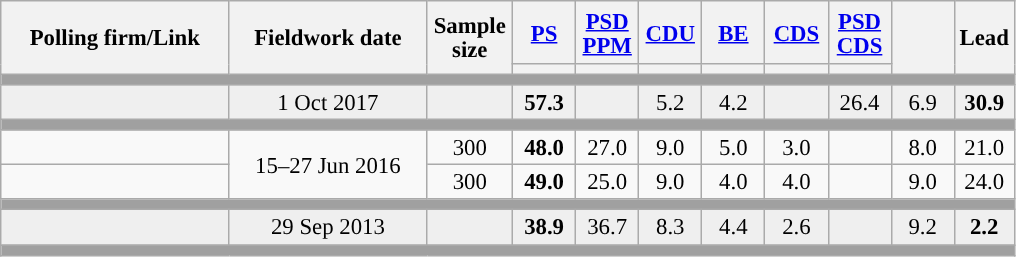<table class="wikitable collapsible sortable" style="text-align:center; font-size:95%; line-height:16px;">
<tr style="height:42px;">
<th style="width:145px;" rowspan="2">Polling firm/Link</th>
<th style="width:125px;" rowspan="2">Fieldwork date</th>
<th class="unsortable" style="width:50px;" rowspan="2">Sample size</th>
<th class="unsortable" style="width:35px;"><a href='#'>PS</a></th>
<th class="unsortable" style="width:35px;"><a href='#'>PSD</a><br><a href='#'>PPM</a></th>
<th class="unsortable" style="width:35px;"><a href='#'>CDU</a></th>
<th class="unsortable" style="width:35px;"><a href='#'>BE</a></th>
<th class="unsortable" style="width:35px;"><a href='#'>CDS</a></th>
<th class="unsortable" style="width:35px;"><a href='#'>PSD</a><br><a href='#'>CDS</a></th>
<th class="unsortable" style="width:35px;" rowspan="2"></th>
<th class="unsortable" style="width:30px;" rowspan="2">Lead</th>
</tr>
<tr>
<th class="unsortable" style="color:inherit;background:"></th>
<th class="unsortable" style="color:inherit;background:"></th>
<th class="unsortable" style="color:inherit;background:"></th>
<th class="unsortable" style="color:inherit;background:"></th>
<th class="unsortable" style="color:inherit;background:"></th>
<th class="unsortable" style="color:inherit;background:"></th>
</tr>
<tr>
<td colspan="11" style="background:#A0A0A0"></td>
</tr>
<tr style="background:#EFEFEF;">
<td><strong></strong></td>
<td data-sort-value="2019-10-06">1 Oct 2017</td>
<td></td>
<td><strong>57.3</strong><br></td>
<td></td>
<td>5.2<br></td>
<td>4.2<br></td>
<td></td>
<td>26.4<br></td>
<td>6.9<br></td>
<td style="background:"><strong>30.9</strong></td>
</tr>
<tr>
<td colspan="11" style="background:#A0A0A0"></td>
</tr>
<tr>
<td align="center"></td>
<td rowspan="2" align="center">15–27 Jun 2016</td>
<td>300</td>
<td align="center" ><strong>48.0</strong></td>
<td align="center">27.0</td>
<td align="center">9.0</td>
<td align="center">5.0</td>
<td align="center">3.0</td>
<td></td>
<td align="center">8.0</td>
<td style="background:">21.0</td>
</tr>
<tr>
<td align="center"></td>
<td>300</td>
<td align="center" ><strong>49.0</strong></td>
<td align="center">25.0</td>
<td align="center">9.0</td>
<td align="center">4.0</td>
<td align="center">4.0</td>
<td></td>
<td align="center">9.0</td>
<td style="background:">24.0</td>
</tr>
<tr>
<td colspan="11" style="background:#A0A0A0"></td>
</tr>
<tr style="background:#EFEFEF;">
<td><strong></strong></td>
<td data-sort-value="2019-10-06">29 Sep 2013</td>
<td></td>
<td><strong>38.9</strong><br></td>
<td>36.7<br></td>
<td>8.3<br></td>
<td>4.4<br></td>
<td>2.6<br></td>
<td></td>
<td>9.2</td>
<td style="background:"><strong>2.2</strong></td>
</tr>
<tr>
<td colspan="11" style="background:#A0A0A0"></td>
</tr>
</table>
